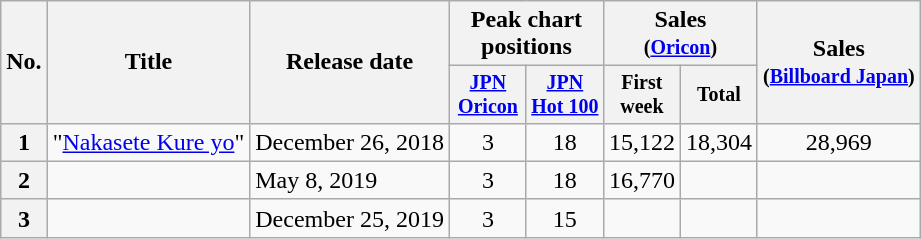<table class="wikitable" style="text-align:center;">
<tr>
<th rowspan="2">No.</th>
<th rowspan="2">Title</th>
<th rowspan="2">Release date</th>
<th colspan="2">Peak chart positions</th>
<th colspan="2">Sales<br><small>(<a href='#'>Oricon</a>)</small><br></th>
<th rowspan="2">Sales<br><small>(<a href='#'>Billboard Japan</a>)</small></th>
</tr>
<tr style="font-size:smaller;">
<th width="45"><a href='#'>JPN</a><br><a href='#'>Oricon</a><br></th>
<th width="45"><a href='#'>JPN</a><br><a href='#'>Hot 100</a><br></th>
<th width="35">First week</th>
<th colspan="1">Total</th>
</tr>
<tr>
<th align="left">1</th>
<td align="left">"<a href='#'>Nakasete Kure yo</a>" </td>
<td align="left">December 26, 2018</td>
<td>3</td>
<td align="center">18</td>
<td align="right">15,122</td>
<td align="right">18,304</td>
<td align="center">28,969</td>
</tr>
<tr>
<th align="left">2</th>
<td align="left"></td>
<td align="left">May 8, 2019</td>
<td>3</td>
<td align="center">18</td>
<td align="right">16,770</td>
<td align="right"></td>
<td align="center"></td>
</tr>
<tr>
<th align="left">3</th>
<td align="left"></td>
<td align="left">December 25, 2019</td>
<td>3</td>
<td align="center">15</td>
<td align="right"></td>
<td align="right"></td>
<td align="center"></td>
</tr>
</table>
